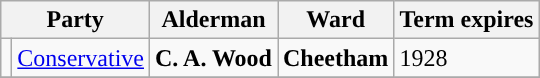<table class="wikitable">
<tr>
<th colspan="2">Party</th>
<th>Alderman</th>
<th>Ward</th>
<th>Term expires</th>
</tr>
<tr>
<td style="background-color:"></td>
<td><a href='#'>Conservative</a></td>
<td><strong>C. A. Wood</strong></td>
<td><strong>Cheetham</strong></td>
<td>1928</td>
</tr>
<tr>
</tr>
</table>
